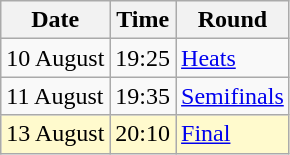<table class="wikitable">
<tr>
<th>Date</th>
<th>Time</th>
<th>Round</th>
</tr>
<tr>
<td>10 August</td>
<td>19:25</td>
<td><a href='#'>Heats</a></td>
</tr>
<tr>
<td>11 August</td>
<td>19:35</td>
<td><a href='#'>Semifinals</a></td>
</tr>
<tr style=background:lemonchiffon>
<td>13 August</td>
<td>20:10</td>
<td><a href='#'>Final</a></td>
</tr>
</table>
